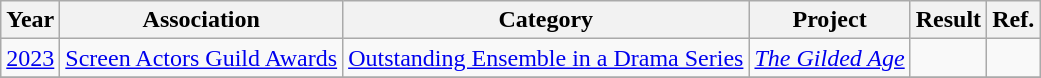<table class="wikitable">
<tr>
<th>Year</th>
<th>Association</th>
<th>Category</th>
<th>Project</th>
<th>Result</th>
<th>Ref.</th>
</tr>
<tr>
<td align="center"><a href='#'>2023</a></td>
<td><a href='#'>Screen Actors Guild Awards</a></td>
<td><a href='#'>Outstanding Ensemble in a Drama Series</a></td>
<td><em><a href='#'>The Gilded Age</a></em></td>
<td></td>
<td align="center"></td>
</tr>
<tr>
</tr>
</table>
